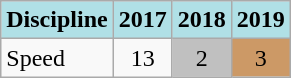<table class="wikitable" style="text-align: center;">
<tr>
<th style="background: #b0e0e6;">Discipline</th>
<th style="background: #b0e0e6;">2017</th>
<th style="background: #b0e0e6;">2018</th>
<th style="background: #b0e0e6;">2019</th>
</tr>
<tr>
<td align="left">Speed</td>
<td>13</td>
<td style="background: Silver;">2</td>
<td style="background: #cc9966;">3</td>
</tr>
</table>
